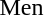<table>
<tr>
<td>Men</td>
<td></td>
<td></td>
<td></td>
</tr>
</table>
